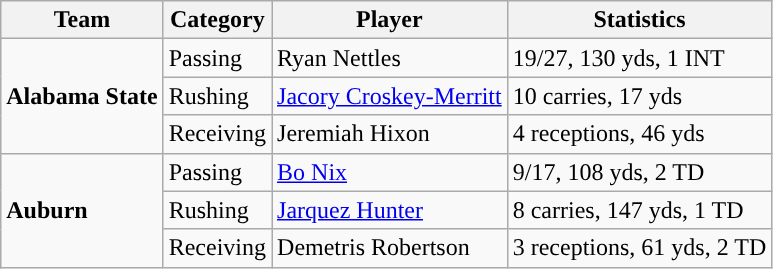<table class="wikitable" style="float: left;">
<tr>
<th>Team</th>
<th>Category</th>
<th>Player</th>
<th>Statistics</th>
</tr>
<tr>
<td rowspan=3><strong>Alabama State</strong></td>
<td>Passing</td>
<td>Ryan Nettles</td>
<td>19/27, 130 yds, 1 INT</td>
</tr>
<tr>
<td>Rushing</td>
<td><a href='#'>Jacory Croskey-Merritt</a></td>
<td>10 carries, 17 yds</td>
</tr>
<tr>
<td>Receiving</td>
<td>Jeremiah Hixon</td>
<td>4 receptions, 46 yds</td>
</tr>
<tr>
<td rowspan=3><strong>Auburn</strong></td>
<td>Passing</td>
<td><a href='#'>Bo Nix</a></td>
<td>9/17, 108 yds, 2 TD</td>
</tr>
<tr>
<td>Rushing</td>
<td><a href='#'>Jarquez Hunter</a></td>
<td>8 carries, 147 yds, 1 TD</td>
</tr>
<tr>
<td>Receiving</td>
<td>Demetris Robertson</td>
<td>3 receptions, 61 yds, 2 TD</td>
</tr>
</table>
